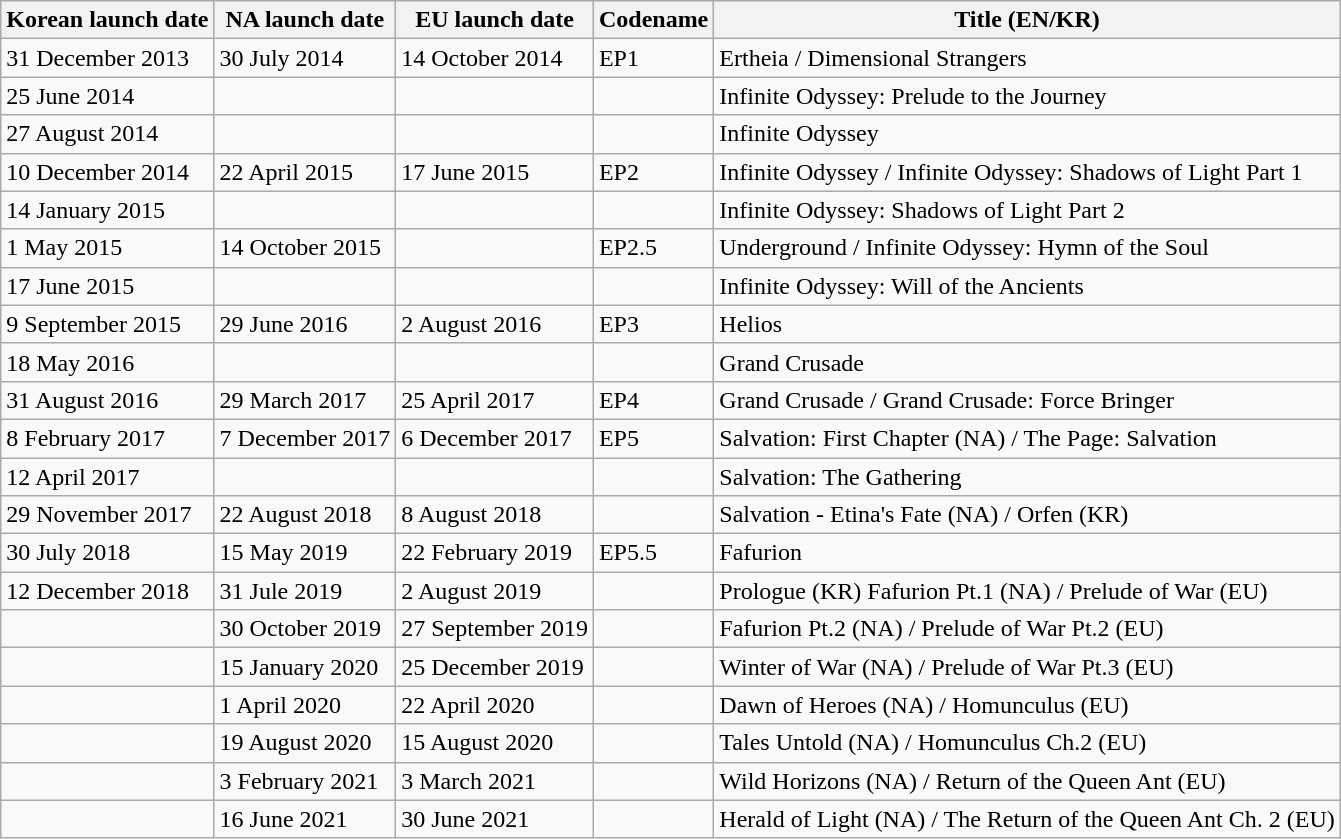<table class="wikitable">
<tr>
<th>Korean launch date</th>
<th>NA launch date</th>
<th>EU launch date</th>
<th>Codename</th>
<th>Title (EN/KR)</th>
</tr>
<tr>
<td>31 December 2013</td>
<td>30 July 2014</td>
<td>14 October 2014</td>
<td>EP1</td>
<td>Ertheia / Dimensional Strangers</td>
</tr>
<tr>
<td>25 June 2014</td>
<td></td>
<td></td>
<td></td>
<td>Infinite Odyssey: Prelude to the Journey</td>
</tr>
<tr>
<td>27 August 2014</td>
<td></td>
<td></td>
<td></td>
<td>Infinite Odyssey</td>
</tr>
<tr>
<td>10 December 2014</td>
<td>22 April 2015</td>
<td>17 June 2015</td>
<td>EP2</td>
<td>Infinite Odyssey / Infinite Odyssey: Shadows of Light Part 1</td>
</tr>
<tr>
<td>14 January 2015</td>
<td></td>
<td></td>
<td></td>
<td>Infinite Odyssey: Shadows of Light Part 2</td>
</tr>
<tr>
<td>1 May 2015</td>
<td>14 October 2015</td>
<td></td>
<td>EP2.5</td>
<td>Underground / Infinite Odyssey: Hymn of the Soul</td>
</tr>
<tr>
<td>17 June 2015</td>
<td></td>
<td></td>
<td></td>
<td>Infinite Odyssey: Will of the Ancients</td>
</tr>
<tr>
<td>9 September 2015</td>
<td>29 June 2016</td>
<td>2 August 2016</td>
<td>EP3</td>
<td>Helios</td>
</tr>
<tr>
<td>18 May 2016</td>
<td></td>
<td></td>
<td></td>
<td>Grand Crusade</td>
</tr>
<tr>
<td>31 August 2016</td>
<td>29 March 2017</td>
<td>25 April 2017</td>
<td>EP4</td>
<td>Grand Crusade / Grand Crusade: Force Bringer</td>
</tr>
<tr>
<td>8 February 2017</td>
<td>7 December 2017</td>
<td>6 December 2017</td>
<td>EP5</td>
<td>Salvation: First Chapter (NA) / The Page: Salvation</td>
</tr>
<tr>
<td>12 April 2017</td>
<td></td>
<td></td>
<td></td>
<td>Salvation: The Gathering</td>
</tr>
<tr>
<td>29 November 2017</td>
<td>22 August 2018</td>
<td>8 August 2018</td>
<td></td>
<td>Salvation - Etina's Fate (NA) / Orfen (KR)</td>
</tr>
<tr>
<td>30 July 2018</td>
<td>15 May 2019</td>
<td>22 February 2019</td>
<td>EP5.5</td>
<td>Fafurion</td>
</tr>
<tr>
<td>12 December 2018</td>
<td>31 Jule 2019</td>
<td>2 August 2019</td>
<td></td>
<td>Prologue (KR) Fafurion Pt.1 (NA) / Prelude of War (EU)</td>
</tr>
<tr>
<td></td>
<td>30 October 2019</td>
<td>27 September 2019</td>
<td></td>
<td>Fafurion Pt.2 (NA) / Prelude of War Pt.2 (EU)</td>
</tr>
<tr>
<td></td>
<td>15 January 2020</td>
<td>25 December 2019</td>
<td></td>
<td>Winter of War (NA) / Prelude of War Pt.3 (EU)</td>
</tr>
<tr>
<td></td>
<td>1 April 2020</td>
<td>22 April 2020</td>
<td></td>
<td>Dawn of Heroes (NA) / Homunculus (EU)</td>
</tr>
<tr>
<td></td>
<td>19 August 2020</td>
<td>15 August 2020</td>
<td></td>
<td>Tales Untold (NA) / Homunculus Ch.2 (EU)</td>
</tr>
<tr>
<td></td>
<td>3 February 2021</td>
<td>3 March 2021</td>
<td></td>
<td>Wild Horizons (NA) / Return of the Queen Ant (EU)</td>
</tr>
<tr>
<td></td>
<td>16 June 2021</td>
<td>30 June 2021</td>
<td></td>
<td>Herald of Light (NA) / The Return of the Queen Ant Ch. 2 (EU)</td>
</tr>
</table>
